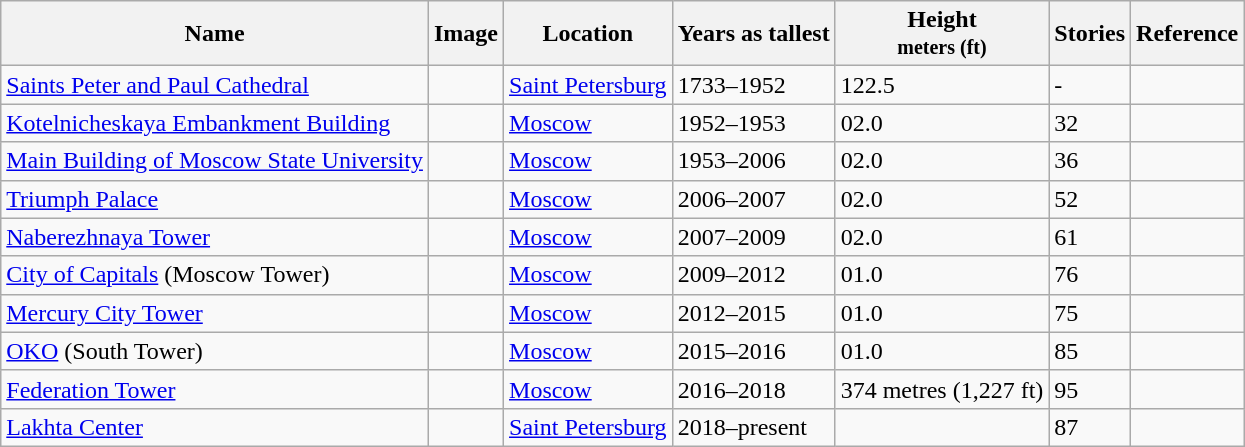<table class="wikitable">
<tr>
<th>Name</th>
<th>Image</th>
<th>Location</th>
<th>Years as tallest</th>
<th>Height<br><small>meters (ft)</small></th>
<th>Stories</th>
<th>Reference</th>
</tr>
<tr>
<td><a href='#'>Saints Peter and Paul Cathedral</a></td>
<td></td>
<td><a href='#'>Saint Petersburg</a></td>
<td>1733–1952</td>
<td>122.5</td>
<td>-</td>
<td></td>
</tr>
<tr>
<td><a href='#'>Kotelnicheskaya Embankment Building</a></td>
<td></td>
<td><a href='#'>Moscow</a></td>
<td>1952–1953</td>
<td><span>02.0</span></td>
<td>32</td>
<td></td>
</tr>
<tr>
<td><a href='#'>Main Building of Moscow State University</a></td>
<td></td>
<td><a href='#'>Moscow</a></td>
<td>1953–2006</td>
<td><span>02.0</span> </td>
<td>36</td>
<td></td>
</tr>
<tr>
<td><a href='#'>Triumph Palace</a></td>
<td></td>
<td><a href='#'>Moscow</a></td>
<td>2006–2007</td>
<td><span>02.0</span>  </td>
<td>52</td>
<td></td>
</tr>
<tr>
<td><a href='#'>Naberezhnaya Tower</a></td>
<td></td>
<td><a href='#'>Moscow</a></td>
<td>2007–2009</td>
<td><span>02.0</span> </td>
<td>61</td>
<td></td>
</tr>
<tr>
<td><a href='#'>City of Capitals</a> (Moscow Tower)</td>
<td></td>
<td><a href='#'>Moscow</a></td>
<td>2009–2012</td>
<td><span>01.0</span></td>
<td>76</td>
<td></td>
</tr>
<tr>
<td><a href='#'>Mercury City Tower</a></td>
<td></td>
<td><a href='#'>Moscow</a></td>
<td>2012–2015</td>
<td><span>01.0</span> </td>
<td>75</td>
<td></td>
</tr>
<tr>
<td><a href='#'>OKO</a> (South Tower)</td>
<td></td>
<td><a href='#'>Moscow</a></td>
<td>2015–2016</td>
<td><span>01.0</span> </td>
<td>85</td>
<td></td>
</tr>
<tr>
<td><a href='#'>Federation Tower</a></td>
<td></td>
<td><a href='#'>Moscow</a></td>
<td>2016–2018</td>
<td>374 metres (1,227 ft)</td>
<td>95</td>
<td></td>
</tr>
<tr>
<td><a href='#'>Lakhta Center</a></td>
<td></td>
<td><a href='#'>Saint Petersburg</a></td>
<td>2018–present</td>
<td></td>
<td>87</td>
<td></td>
</tr>
</table>
